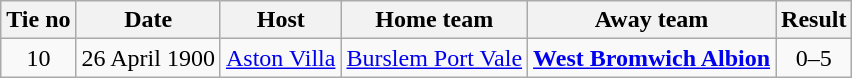<table class="wikitable" style="text-align: center">
<tr>
<th>Tie no</th>
<th>Date</th>
<th>Host</th>
<th>Home team</th>
<th>Away team</th>
<th>Result</th>
</tr>
<tr>
<td>10</td>
<td>26 April 1900</td>
<td><a href='#'>Aston Villa</a></td>
<td><a href='#'>Burslem Port Vale</a></td>
<td><strong><a href='#'>West Bromwich Albion</a></strong></td>
<td>0–5</td>
</tr>
</table>
